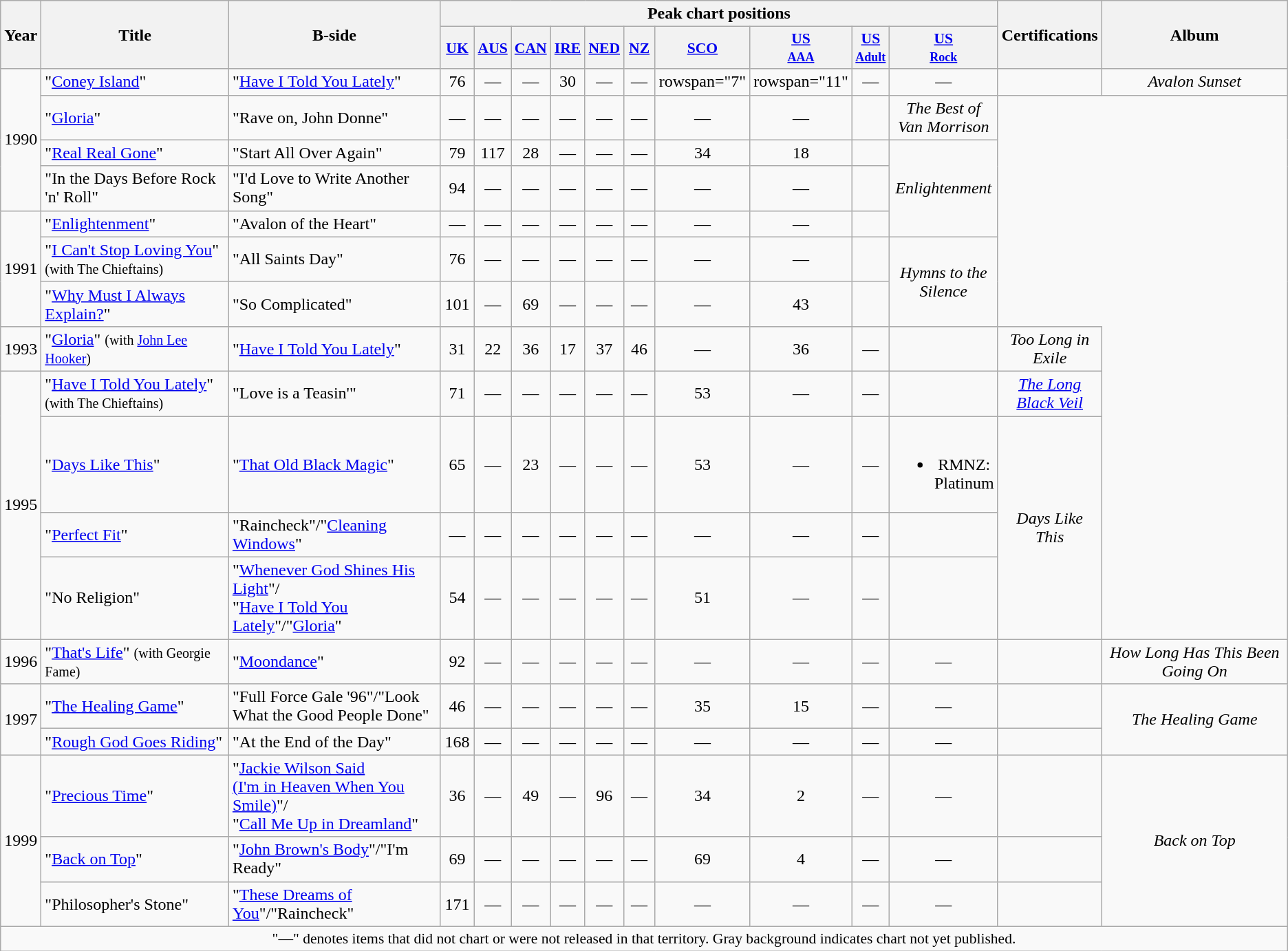<table class="wikitable" style="text-align:center;">
<tr>
<th rowspan="2" style="width:2em;">Year</th>
<th rowspan="2" style="width:16em;">Title</th>
<th rowspan="2" style="width:16em;">B-side</th>
<th colspan="10">Peak chart positions</th>
<th rowspan="2">Certifications</th>
<th rowspan="2" style="width:20em;">Album</th>
</tr>
<tr>
<th style="width:2em;font-size:90%;"><a href='#'>UK</a><br></th>
<th style="width:2em;font-size:90%;"><a href='#'>AUS</a><br></th>
<th style="width:2em;font-size:90%;"><a href='#'>CAN</a><br></th>
<th style="width:2em;font-size:90%;"><a href='#'>IRE</a><br></th>
<th style="width:2em;font-size:90%;"><a href='#'>NED</a><br></th>
<th style="width:2em;font-size:90%;"><a href='#'>NZ</a><br></th>
<th style="width:2em;font-size:90%;"><a href='#'>SCO</a><br></th>
<th style="width:2em;font-size:90%;"><a href='#'>US<br><small>AAA</small></a><br></th>
<th style="width:2em;font-size:90%;"><a href='#'>US<br><small>Adult</small></a><br></th>
<th style="width:2em;font-size:90%;"><a href='#'>US<br><small>Rock</small></a><br></th>
</tr>
<tr>
<td rowspan="4">1990</td>
<td style="text-align:left;">"<a href='#'>Coney Island</a>"</td>
<td style="text-align:left;">"<a href='#'>Have I Told You Lately</a>"</td>
<td>76</td>
<td>—</td>
<td>—</td>
<td>30</td>
<td>—</td>
<td>—</td>
<td>rowspan="7" </td>
<td>rowspan="11" </td>
<td>—</td>
<td>—</td>
<td></td>
<td><em>Avalon Sunset</em></td>
</tr>
<tr>
<td style="text-align:left;">"<a href='#'>Gloria</a>"</td>
<td style="text-align:left;">"Rave on, John Donne"</td>
<td>—</td>
<td>—</td>
<td>—</td>
<td>—</td>
<td>—</td>
<td>—</td>
<td>—</td>
<td>—</td>
<td></td>
<td><em>The Best of Van Morrison</em></td>
</tr>
<tr>
<td style="text-align:left;">"<a href='#'>Real Real Gone</a>"</td>
<td style="text-align:left;">"Start All Over Again"</td>
<td>79</td>
<td>117</td>
<td>28</td>
<td>—</td>
<td>—</td>
<td>—</td>
<td>34</td>
<td>18</td>
<td></td>
<td rowspan="3"><em>Enlightenment</em></td>
</tr>
<tr>
<td style="text-align:left;">"In the Days Before Rock 'n' Roll"</td>
<td style="text-align:left;">"I'd Love to Write Another Song"</td>
<td>94</td>
<td>—</td>
<td>—</td>
<td>—</td>
<td>—</td>
<td>—</td>
<td>—</td>
<td>—</td>
<td></td>
</tr>
<tr>
<td rowspan="3">1991</td>
<td style="text-align:left;">"<a href='#'>Enlightenment</a>"</td>
<td style="text-align:left;">"Avalon of the Heart"</td>
<td>—</td>
<td>—</td>
<td>—</td>
<td>—</td>
<td>—</td>
<td>—</td>
<td>—</td>
<td>—</td>
<td></td>
</tr>
<tr>
<td style="text-align:left;">"<a href='#'>I Can't Stop Loving You</a>"<br><small>(with The Chieftains)</small></td>
<td style="text-align:left;">"All Saints Day"</td>
<td>76</td>
<td>—</td>
<td>—</td>
<td>—</td>
<td>—</td>
<td>—</td>
<td>—</td>
<td>—</td>
<td></td>
<td rowspan="2"><em>Hymns to the Silence</em></td>
</tr>
<tr>
<td style="text-align:left;">"<a href='#'>Why Must I Always Explain?</a>"</td>
<td style="text-align:left;">"So Complicated"</td>
<td>101</td>
<td>—</td>
<td>69</td>
<td>—</td>
<td>—</td>
<td>—</td>
<td>—</td>
<td>43</td>
<td></td>
</tr>
<tr>
<td>1993</td>
<td style="text-align:left;">"<a href='#'>Gloria</a>" <small>(with <a href='#'>John Lee Hooker</a>)</small></td>
<td style="text-align:left;">"<a href='#'>Have I Told You Lately</a>"</td>
<td>31</td>
<td>22</td>
<td>36</td>
<td>17</td>
<td>37</td>
<td>46</td>
<td>—</td>
<td>36</td>
<td>—</td>
<td></td>
<td><em>Too Long in Exile</em></td>
</tr>
<tr>
<td rowspan="4">1995</td>
<td style="text-align:left;">"<a href='#'>Have I Told You Lately</a>"<br><small>(with The Chieftains)</small></td>
<td style="text-align:left;">"Love is a Teasin'"</td>
<td>71</td>
<td>—</td>
<td>—</td>
<td>—</td>
<td>—</td>
<td>—</td>
<td>53</td>
<td>—</td>
<td>—</td>
<td></td>
<td><em><a href='#'>The Long Black Veil</a></em></td>
</tr>
<tr>
<td style="text-align:left;">"<a href='#'>Days Like This</a>"</td>
<td style="text-align:left;">"<a href='#'>That Old Black Magic</a>"</td>
<td>65</td>
<td>—</td>
<td>23</td>
<td>—</td>
<td>—</td>
<td>—</td>
<td>53</td>
<td>—</td>
<td>—</td>
<td><br><ul><li>RMNZ: Platinum</li></ul></td>
<td rowspan="3"><em>Days Like This</em></td>
</tr>
<tr>
<td style="text-align:left;">"<a href='#'>Perfect Fit</a>"</td>
<td style="text-align:left;">"Raincheck"/"<a href='#'>Cleaning Windows</a>"</td>
<td>—</td>
<td>—</td>
<td>—</td>
<td>—</td>
<td>—</td>
<td>—</td>
<td>—</td>
<td>—</td>
<td>—</td>
<td></td>
</tr>
<tr>
<td style="text-align:left;">"No Religion"</td>
<td style="text-align:left;">"<a href='#'>Whenever God Shines His Light</a>"/<br>"<a href='#'>Have I Told You Lately</a>"/"<a href='#'>Gloria</a>"</td>
<td>54</td>
<td>—</td>
<td>—</td>
<td>—</td>
<td>—</td>
<td>—</td>
<td>51</td>
<td>—</td>
<td>—</td>
<td></td>
</tr>
<tr>
<td>1996</td>
<td style="text-align:left;">"<a href='#'>That's Life</a>" <small>(with Georgie Fame)</small></td>
<td style="text-align:left;">"<a href='#'>Moondance</a>"</td>
<td>92</td>
<td>—</td>
<td>—</td>
<td>—</td>
<td>—</td>
<td>—</td>
<td>—</td>
<td>—</td>
<td>—</td>
<td>—</td>
<td></td>
<td><em>How Long Has This Been Going On</em></td>
</tr>
<tr>
<td rowspan="2">1997</td>
<td style="text-align:left;">"<a href='#'>The Healing Game</a>"</td>
<td style="text-align:left;">"Full Force Gale '96"/"Look<br>What the Good People Done"</td>
<td>46</td>
<td>—</td>
<td>—</td>
<td>—</td>
<td>—</td>
<td>—</td>
<td>35</td>
<td>15</td>
<td>—</td>
<td>—</td>
<td></td>
<td rowspan="2"><em>The Healing Game</em></td>
</tr>
<tr>
<td style="text-align:left;">"<a href='#'>Rough God Goes Riding</a>"</td>
<td style="text-align:left;">"At the End of the Day"</td>
<td>168</td>
<td>—</td>
<td>—</td>
<td>—</td>
<td>—</td>
<td>—</td>
<td>—</td>
<td>—</td>
<td>—</td>
<td>—</td>
<td></td>
</tr>
<tr>
<td rowspan="3">1999</td>
<td style="text-align:left;">"<a href='#'>Precious Time</a>"</td>
<td style="text-align:left;">"<a href='#'>Jackie Wilson Said<br>(I'm in Heaven When You Smile)</a>"/<br>"<a href='#'>Call Me Up in Dreamland</a>"</td>
<td>36</td>
<td>—</td>
<td>49</td>
<td>—</td>
<td>96</td>
<td>—</td>
<td>34</td>
<td>2</td>
<td>—</td>
<td>—</td>
<td></td>
<td rowspan="3"><em>Back on Top</em></td>
</tr>
<tr>
<td style="text-align:left;">"<a href='#'>Back on Top</a>"</td>
<td style="text-align:left;">"<a href='#'>John Brown's Body</a>"/"I'm Ready"</td>
<td>69</td>
<td>—</td>
<td>—</td>
<td>—</td>
<td>—</td>
<td>—</td>
<td>69</td>
<td>4</td>
<td>—</td>
<td>—</td>
<td></td>
</tr>
<tr>
<td style="text-align:left;">"Philosopher's Stone"</td>
<td style="text-align:left;">"<a href='#'>These Dreams of You</a>"/"Raincheck"</td>
<td>171</td>
<td>—</td>
<td>—</td>
<td>—</td>
<td>—</td>
<td>—</td>
<td>—</td>
<td>—</td>
<td>—</td>
<td>—</td>
<td></td>
</tr>
<tr>
<td colspan="15" style="font-size:90%">"—" denotes items that did not chart or were not released in that territory. Gray background indicates chart not yet published.</td>
</tr>
</table>
